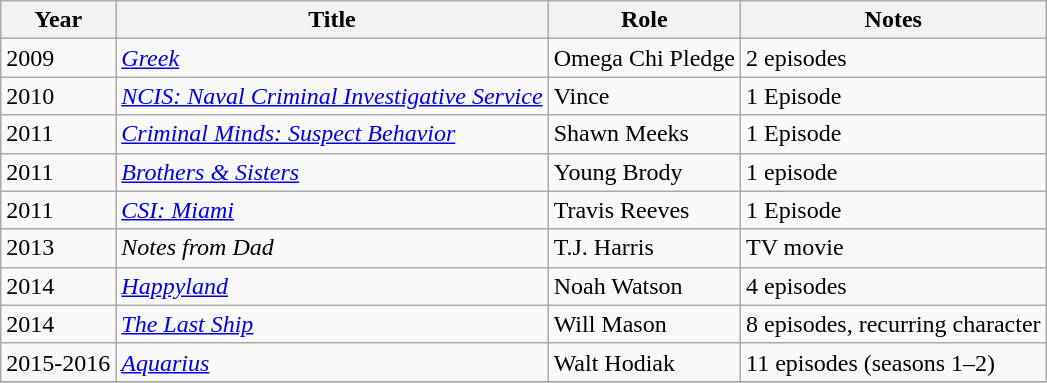<table class="wikitable sortable">
<tr>
<th>Year</th>
<th>Title</th>
<th>Role</th>
<th class="unsortable">Notes</th>
</tr>
<tr>
<td>2009</td>
<td><em><a href='#'>Greek</a></em></td>
<td>Omega Chi Pledge</td>
<td>2 episodes</td>
</tr>
<tr>
<td>2010</td>
<td><em><a href='#'>NCIS: Naval Criminal Investigative Service</a></em></td>
<td>Vince</td>
<td>1 Episode</td>
</tr>
<tr>
<td>2011</td>
<td><em><a href='#'>Criminal Minds: Suspect Behavior</a></em></td>
<td>Shawn Meeks</td>
<td>1 Episode</td>
</tr>
<tr>
<td>2011</td>
<td><em><a href='#'>Brothers & Sisters</a></em></td>
<td>Young Brody</td>
<td>1 episode</td>
</tr>
<tr>
<td>2011</td>
<td><em><a href='#'>CSI: Miami</a></em></td>
<td>Travis Reeves</td>
<td>1 Episode</td>
</tr>
<tr>
<td>2013</td>
<td><em>Notes from Dad</em></td>
<td>T.J. Harris</td>
<td>TV movie</td>
</tr>
<tr>
<td>2014</td>
<td><em><a href='#'>Happyland</a></em></td>
<td>Noah Watson</td>
<td>4 episodes</td>
</tr>
<tr>
<td>2014</td>
<td><em><a href='#'>The Last Ship</a></em></td>
<td>Will Mason</td>
<td>8 episodes, recurring character</td>
</tr>
<tr>
<td>2015-2016</td>
<td><em><a href='#'>Aquarius</a></em></td>
<td>Walt Hodiak</td>
<td>11 episodes (seasons 1–2)</td>
</tr>
<tr>
</tr>
</table>
